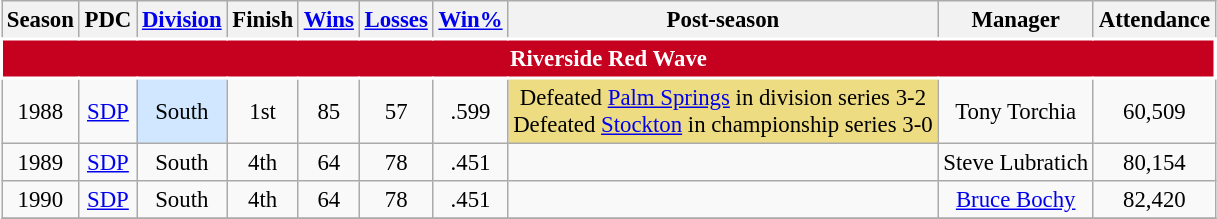<table class="wikitable" style="text-align:center; font-size:95%">
<tr>
<th scope="col">Season</th>
<th scope="col">PDC</th>
<th scope="col"><a href='#'>Division</a></th>
<th scope="col">Finish</th>
<th scope="col"><a href='#'>Wins</a></th>
<th scope="col"><a href='#'>Losses</a></th>
<th scope="col"><a href='#'>Win%</a></th>
<th scope="col">Post-season</th>
<th scope="col">Manager</th>
<th scope="col">Attendance</th>
</tr>
<tr>
<td align="center" colspan="11" style="background: #C6011F; color: white; border:2px solid #FFFFFF"><strong>Riverside Red Wave</strong></td>
</tr>
<tr>
<td>1988</td>
<td><a href='#'>SDP</a></td>
<td bgcolor="#D0E7FF">South</td>
<td>1st</td>
<td>85</td>
<td>57</td>
<td>.599</td>
<td bgcolor="#EEDC82">Defeated <a href='#'>Palm Springs</a> in division series 3-2<br>Defeated <a href='#'>Stockton</a> in championship series 3-0</td>
<td>Tony Torchia</td>
<td>60,509</td>
</tr>
<tr>
<td>1989</td>
<td><a href='#'>SDP</a></td>
<td>South</td>
<td>4th</td>
<td>64</td>
<td>78</td>
<td>.451</td>
<td></td>
<td>Steve Lubratich</td>
<td>80,154</td>
</tr>
<tr>
<td>1990</td>
<td><a href='#'>SDP</a></td>
<td>South</td>
<td>4th</td>
<td>64</td>
<td>78</td>
<td>.451</td>
<td></td>
<td><a href='#'>Bruce Bochy</a></td>
<td>82,420</td>
</tr>
<tr>
</tr>
</table>
